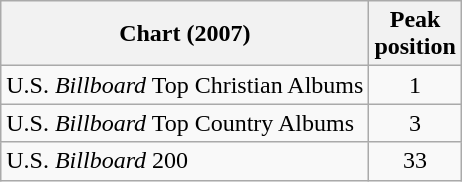<table class="wikitable">
<tr>
<th>Chart (2007)</th>
<th>Peak<br>position</th>
</tr>
<tr>
<td>U.S. <em>Billboard</em> Top Christian Albums</td>
<td align="center">1</td>
</tr>
<tr>
<td>U.S. <em>Billboard</em> Top Country Albums</td>
<td align="center">3</td>
</tr>
<tr>
<td>U.S. <em>Billboard</em> 200</td>
<td align="center">33</td>
</tr>
</table>
